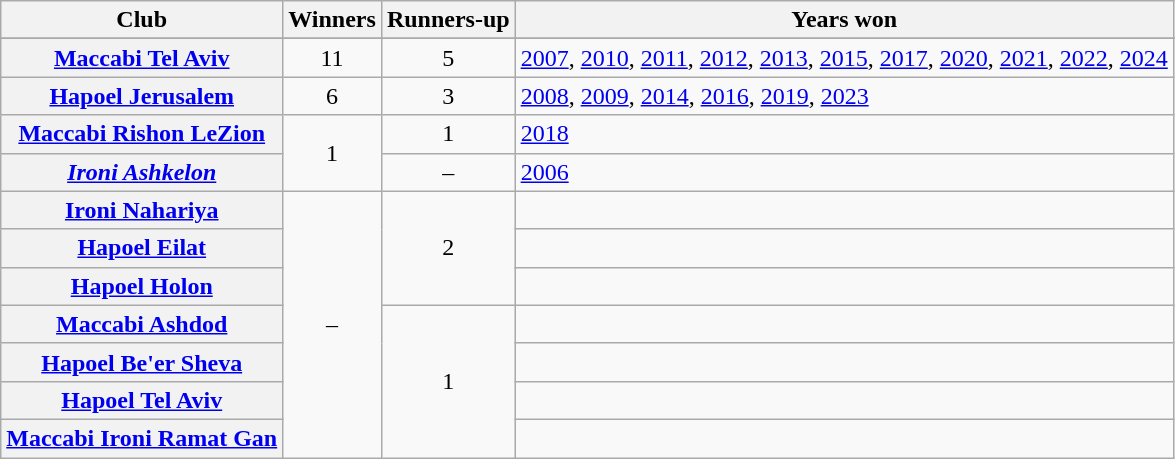<table class="wikitable sortable plainrowheaders" style="text-align:left">
<tr>
<th>Club</th>
<th>Winners</th>
<th>Runners-up</th>
<th>Years won</th>
</tr>
<tr>
</tr>
<tr>
<th><a href='#'>Maccabi Tel Aviv</a></th>
<td align=center>11</td>
<td align=center>5</td>
<td><a href='#'>2007</a>, <a href='#'>2010</a>, <a href='#'>2011</a>, <a href='#'>2012</a>, <a href='#'>2013</a>, <a href='#'>2015</a>, <a href='#'>2017</a>, <a href='#'>2020</a>, <a href='#'>2021</a>, <a href='#'>2022</a>, <a href='#'>2024</a></td>
</tr>
<tr>
<th><a href='#'>Hapoel Jerusalem</a></th>
<td align=center>6</td>
<td align=center>3</td>
<td><a href='#'>2008</a>, <a href='#'>2009</a>, <a href='#'>2014</a>, <a href='#'>2016</a>, <a href='#'>2019</a>, <a href='#'>2023</a></td>
</tr>
<tr>
<th><a href='#'>Maccabi Rishon LeZion</a></th>
<td align=center rowspan=2>1</td>
<td align=center>1</td>
<td><a href='#'>2018</a></td>
</tr>
<tr>
<th><em><a href='#'>Ironi Ashkelon</a></em></th>
<td align=center>–</td>
<td><a href='#'>2006</a></td>
</tr>
<tr>
<th><a href='#'>Ironi Nahariya</a></th>
<td align=center rowspan=7>–</td>
<td align=center rowspan=3>2</td>
<td></td>
</tr>
<tr>
<th><a href='#'>Hapoel Eilat</a></th>
<td></td>
</tr>
<tr>
<th><a href='#'>Hapoel Holon</a></th>
<td></td>
</tr>
<tr>
<th><a href='#'>Maccabi Ashdod</a></th>
<td align=center rowspan=4>1</td>
<td></td>
</tr>
<tr>
<th><a href='#'>Hapoel Be'er Sheva</a></th>
<td></td>
</tr>
<tr>
<th><a href='#'>Hapoel Tel Aviv</a></th>
<td></td>
</tr>
<tr>
<th><a href='#'>Maccabi Ironi Ramat Gan</a></th>
<td></td>
</tr>
</table>
